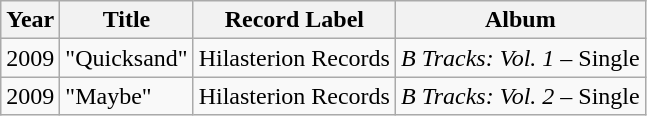<table class="wikitable" border="1">
<tr>
<th>Year</th>
<th>Title</th>
<th>Record Label</th>
<th>Album</th>
</tr>
<tr>
<td>2009</td>
<td>"Quicksand"</td>
<td>Hilasterion Records</td>
<td><em>B Tracks: Vol. 1</em> – Single</td>
</tr>
<tr>
<td>2009</td>
<td>"Maybe"</td>
<td>Hilasterion Records</td>
<td><em>B Tracks: Vol. 2</em> – Single</td>
</tr>
</table>
